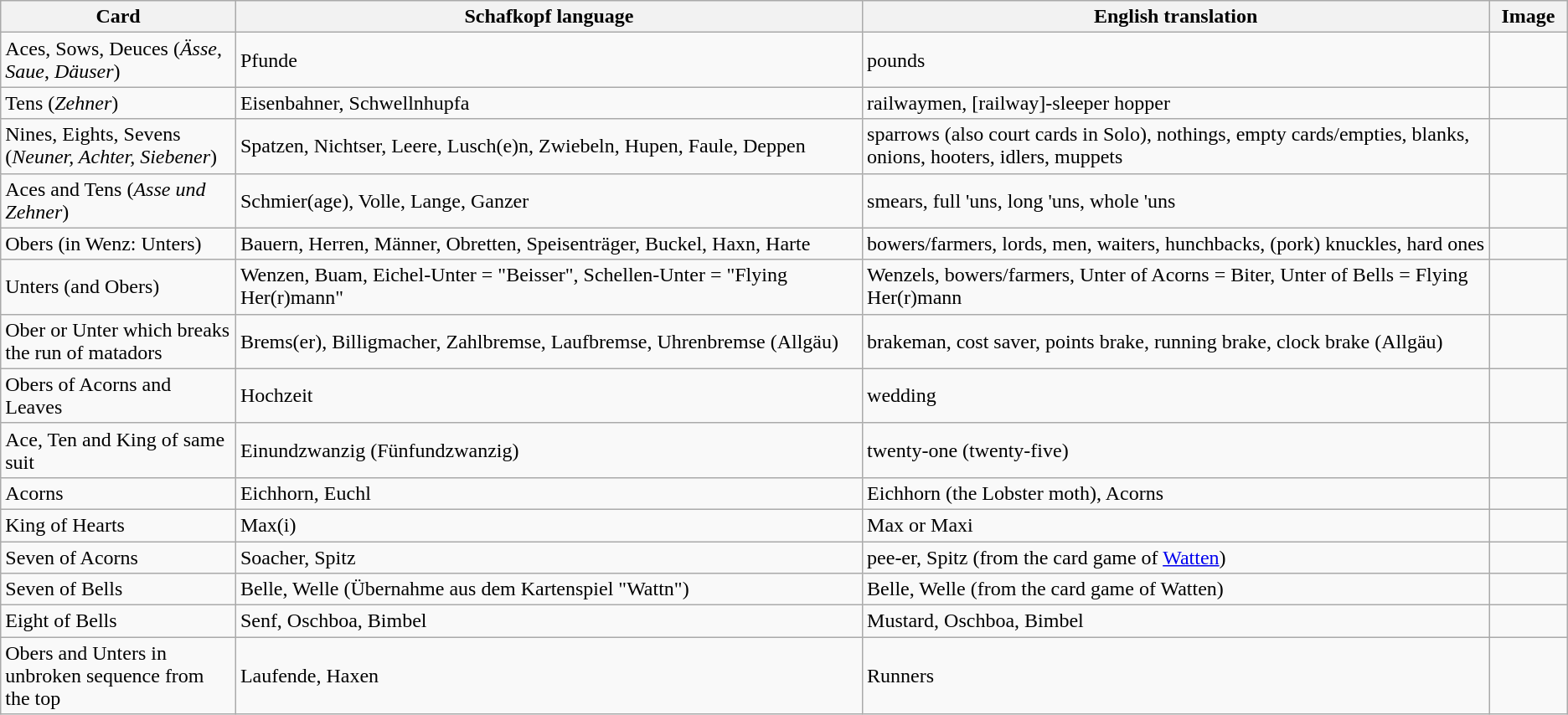<table class="wikitable">
<tr class="hintergrundfarbe5">
<th width="500" align="center">Card</th>
<th width="40%" align="left">Schafkopf language</th>
<th width="40%" align="left">English translation</th>
<th width="5%" align="left">Image</th>
</tr>
<tr>
<td>Aces, Sows, Deuces (<em>Ässe</em>, <em>Saue</em>, <em>Däuser</em>)</td>
<td>Pfunde</td>
<td>pounds</td>
<td></td>
</tr>
<tr>
<td>Tens (<em>Zehner</em>)</td>
<td>Eisenbahner, Schwellnhupfa</td>
<td>railwaymen, [railway]-sleeper hopper</td>
<td></td>
</tr>
<tr>
<td>Nines, Eights, Sevens (<em>Neuner, Achter, Siebener</em>)</td>
<td>Spatzen, Nichtser, Leere, Lusch(e)n, Zwiebeln, Hupen, Faule, Deppen</td>
<td>sparrows (also court cards in Solo), nothings, empty cards/empties, blanks, onions, hooters, idlers, muppets</td>
<td></td>
</tr>
<tr>
<td>Aces and Tens (<em>Asse und Zehner</em>)</td>
<td>Schmier(age), Volle, Lange, Ganzer</td>
<td>smears, full 'uns, long 'uns, whole 'uns</td>
<td align = "center"></td>
</tr>
<tr>
<td>Obers (in Wenz: Unters)</td>
<td>Bauern, Herren, Männer, Obretten, Speisenträger, Buckel, Haxn, Harte</td>
<td>bowers/farmers, lords, men, waiters, hunchbacks, (pork) knuckles, hard ones</td>
<td></td>
</tr>
<tr>
<td>Unters (and Obers)</td>
<td>Wenzen, Buam, Eichel-Unter = "Beisser", Schellen-Unter = "Flying Her(r)mann"</td>
<td>Wenzels, bowers/farmers, Unter of Acorns = Biter, Unter of Bells = Flying Her(r)mann</td>
<td></td>
</tr>
<tr>
<td>Ober or Unter which breaks the run of matadors</td>
<td>Brems(er), Billigmacher, Zahlbremse, Laufbremse, Uhrenbremse (Allgäu)</td>
<td>brakeman, cost saver, points brake, running brake, clock brake (Allgäu)</td>
<td></td>
</tr>
<tr>
<td>Obers of Acorns and Leaves</td>
<td>Hochzeit</td>
<td>wedding</td>
<td align = "center"></td>
</tr>
<tr>
<td>Ace, Ten and King of same suit</td>
<td>Einundzwanzig (Fünfundzwanzig)</td>
<td>twenty-one (twenty-five)</td>
<td align = "center"></td>
</tr>
<tr>
<td>Acorns</td>
<td>Eichhorn, Euchl</td>
<td>Eichhorn (the Lobster moth), Acorns</td>
<td align="center"></td>
</tr>
<tr>
<td>King of Hearts</td>
<td>Max(i)</td>
<td>Max or Maxi</td>
<td align="center"></td>
</tr>
<tr>
<td>Seven of Acorns</td>
<td>Soacher, Spitz</td>
<td>pee-er, Spitz (from the card game of <a href='#'>Watten</a>)</td>
<td align="center"></td>
</tr>
<tr>
<td>Seven of Bells</td>
<td>Belle, Welle (Übernahme aus dem Kartenspiel "Wattn")</td>
<td>Belle, Welle (from the card game of Watten)</td>
<td align="center"></td>
</tr>
<tr>
<td>Eight of Bells</td>
<td>Senf, Oschboa, Bimbel</td>
<td>Mustard, Oschboa, Bimbel</td>
<td align="center"></td>
</tr>
<tr>
<td>Obers and Unters in unbroken sequence from the top</td>
<td>Laufende, Haxen</td>
<td>Runners</td>
<td></td>
</tr>
</table>
